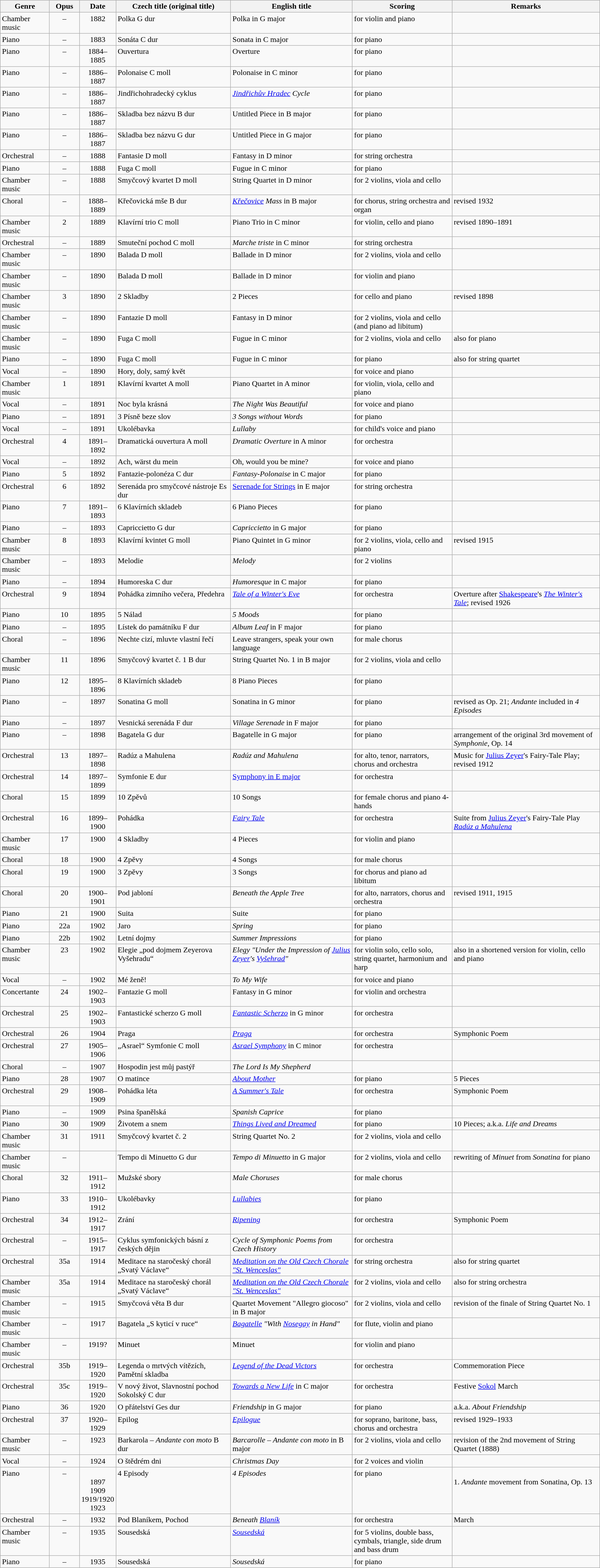<table class="sortable wikitable" style="margins:auto; width=95%;">
<tr>
<th width="95">Genre</th>
<th width="55">Opus</th>
<th width="65">Date</th>
<th width=>Czech title (original title)</th>
<th width=>English title</th>
<th width="200">Scoring</th>
<th width="300">Remarks</th>
</tr>
<tr valign="top">
<td>Chamber music</td>
<td align=center>–</td>
<td align=center>1882</td>
<td>Polka G dur</td>
<td>Polka in G major</td>
<td>for violin and piano</td>
<td> </td>
</tr>
<tr valign="top">
<td>Piano</td>
<td align=center>–</td>
<td align=center>1883</td>
<td>Sonáta C dur</td>
<td>Sonata in C major</td>
<td>for piano</td>
<td> </td>
</tr>
<tr valign="top">
<td>Piano</td>
<td align=center>–</td>
<td align=center>1884–1885</td>
<td>Ouvertura</td>
<td>Overture</td>
<td>for piano</td>
<td> </td>
</tr>
<tr valign="top">
<td>Piano</td>
<td align=center>–</td>
<td align=center>1886–1887</td>
<td>Polonaise C moll</td>
<td>Polonaise in C minor</td>
<td>for piano</td>
<td> </td>
</tr>
<tr valign="top">
<td>Piano</td>
<td align=center>–</td>
<td align=center>1886–1887</td>
<td>Jindřichohradecký cyklus<br></td>
<td><em><a href='#'>Jindřichův Hradec</a> Cycle</em></td>
<td>for piano</td>
<td> </td>
</tr>
<tr valign="top">
<td>Piano</td>
<td align=center>–</td>
<td align=center>1886–1887</td>
<td>Skladba bez názvu B dur</td>
<td>Untitled Piece in B major</td>
<td>for piano</td>
<td> </td>
</tr>
<tr valign="top">
<td>Piano</td>
<td align=center>–</td>
<td align=center>1886–1887</td>
<td>Skladba bez názvu G dur</td>
<td>Untitled Piece in G major</td>
<td>for piano</td>
<td> </td>
</tr>
<tr valign="top">
<td>Orchestral</td>
<td align=center>–</td>
<td align=center>1888</td>
<td>Fantasie D moll</td>
<td>Fantasy in D minor</td>
<td>for string orchestra</td>
<td> </td>
</tr>
<tr valign="top">
<td>Piano</td>
<td align=center>–</td>
<td align=center>1888</td>
<td>Fuga C moll</td>
<td>Fugue in C minor</td>
<td>for piano</td>
<td> </td>
</tr>
<tr valign="top">
<td>Chamber music</td>
<td align=center>–</td>
<td align=center>1888</td>
<td>Smyčcový kvartet D moll</td>
<td>String Quartet in D minor</td>
<td>for 2 violins, viola and cello</td>
<td> </td>
</tr>
<tr valign="top">
<td>Choral</td>
<td align=center>–</td>
<td align=center>1888–1889</td>
<td>Křečovická mše B dur</td>
<td><em><a href='#'>Křečovice</a> Mass</em> in B major</td>
<td>for chorus, string orchestra and organ</td>
<td>revised 1932</td>
</tr>
<tr valign="top">
<td>Chamber music</td>
<td align=center>2</td>
<td align=center>1889</td>
<td>Klavírní  trio C moll</td>
<td>Piano Trio in C minor</td>
<td>for violin, cello and piano</td>
<td>revised 1890–1891</td>
</tr>
<tr valign="top">
<td>Orchestral</td>
<td align=center>–</td>
<td align=center>1889</td>
<td>Smuteční pochod C moll</td>
<td><em>Marche triste</em> in C minor</td>
<td>for string orchestra</td>
<td> </td>
</tr>
<tr valign="top">
<td>Chamber music</td>
<td align=center>–</td>
<td align=center>1890</td>
<td>Balada D moll</td>
<td>Ballade in D minor</td>
<td>for 2 violins, viola and cello</td>
<td> </td>
</tr>
<tr valign="top">
<td>Chamber music</td>
<td align=center>–</td>
<td align=center>1890</td>
<td>Balada D moll</td>
<td>Ballade in D minor</td>
<td>for violin and piano</td>
<td> </td>
</tr>
<tr valign="top">
<td>Chamber music</td>
<td align=center>3</td>
<td align=center>1890</td>
<td>2 Skladby </td>
<td>2 Pieces </td>
<td>for cello and piano</td>
<td>revised 1898</td>
</tr>
<tr valign="top">
<td>Chamber music</td>
<td align=center>–</td>
<td align=center>1890</td>
<td>Fantazie D moll</td>
<td>Fantasy in D minor</td>
<td>for 2 violins, viola and cello (and piano ad libitum)</td>
<td> </td>
</tr>
<tr valign="top">
<td>Chamber music</td>
<td align=center>–</td>
<td align=center>1890</td>
<td>Fuga C moll</td>
<td>Fugue in C minor</td>
<td>for 2 violins, viola and cello</td>
<td>also for piano</td>
</tr>
<tr valign="top">
<td>Piano</td>
<td align=center>–</td>
<td align=center>1890</td>
<td>Fuga C moll</td>
<td>Fugue in C minor</td>
<td>for piano</td>
<td>also for string quartet</td>
</tr>
<tr valign="top">
<td>Vocal</td>
<td align=center>–</td>
<td align=center>1890</td>
<td>Hory, doly, samý květ</td>
<td> </td>
<td>for voice and piano</td>
<td> </td>
</tr>
<tr valign="top">
<td>Chamber music</td>
<td align=center>1</td>
<td align=center>1891</td>
<td>Klavírní kvartet A moll</td>
<td>Piano Quartet in A minor</td>
<td>for violin, viola, cello and piano</td>
<td> </td>
</tr>
<tr valign="top">
<td>Vocal</td>
<td align=center>–</td>
<td align=center>1891</td>
<td>Noc byla krásná</td>
<td><em>The Night Was Beautiful</em></td>
<td>for voice and piano</td>
<td> </td>
</tr>
<tr valign="top">
<td>Piano</td>
<td align=center>–</td>
<td align=center>1891</td>
<td>3 Písně beze slov </td>
<td><em>3 Songs without Words</em> </td>
<td>for piano</td>
<td> </td>
</tr>
<tr valign="top">
<td>Vocal</td>
<td align=center>–</td>
<td align=center>1891</td>
<td>Ukolébavka</td>
<td><em>Lullaby</em></td>
<td>for child's voice and piano</td>
<td> </td>
</tr>
<tr valign="top">
<td>Orchestral</td>
<td align=center>4</td>
<td align=center>1891–1892</td>
<td>Dramatická ouvertura A moll</td>
<td><em>Dramatic Overture</em> in A minor</td>
<td>for orchestra</td>
<td> </td>
</tr>
<tr valign="top">
<td>Vocal</td>
<td align=center>–</td>
<td align=center>1892</td>
<td>Ach, wärst du mein</td>
<td>Oh, would you be mine?</td>
<td>for voice and piano</td>
<td> </td>
</tr>
<tr valign="top">
<td>Piano</td>
<td align=center>5</td>
<td align=center>1892</td>
<td>Fantazie-polonéza C dur</td>
<td><em>Fantasy-Polonaise</em> in C major</td>
<td>for piano</td>
<td> </td>
</tr>
<tr valign="top">
<td>Orchestral</td>
<td align=center>6</td>
<td align=center>1892</td>
<td>Serenáda pro smyčcové nástroje Es dur</td>
<td><a href='#'>Serenade for Strings</a> in E major</td>
<td>for string orchestra</td>
<td> </td>
</tr>
<tr valign="top">
<td>Piano</td>
<td align=center>7</td>
<td align=center>1891–1893</td>
<td>6 Klavírních skladeb </td>
<td>6 Piano Pieces </td>
<td>for piano</td>
<td> </td>
</tr>
<tr valign="top">
<td>Piano</td>
<td align=center>–</td>
<td align=center>1893</td>
<td>Capriccietto G dur</td>
<td><em>Capriccietto</em> in G major</td>
<td>for piano</td>
<td> </td>
</tr>
<tr valign="top">
<td>Chamber music</td>
<td align=center>8</td>
<td align=center>1893</td>
<td>Klavírní kvintet G moll</td>
<td>Piano Quintet  in G minor</td>
<td>for 2 violins, viola, cello and piano</td>
<td>revised 1915</td>
</tr>
<tr valign="top">
<td>Chamber music</td>
<td align=center>–</td>
<td align=center>1893</td>
<td>Melodie</td>
<td><em>Melody</em></td>
<td>for 2 violins</td>
<td> </td>
</tr>
<tr valign="top">
<td>Piano</td>
<td align=center>–</td>
<td align=center>1894</td>
<td>Humoreska C dur</td>
<td><em>Humoresque</em> in C major</td>
<td>for piano</td>
<td> </td>
</tr>
<tr valign="top">
<td>Orchestral</td>
<td align=center>9</td>
<td align=center>1894</td>
<td>Pohádka zimního večera, Předehra</td>
<td><em><a href='#'>Tale of a Winter's Eve</a></em></td>
<td>for orchestra</td>
<td>Overture after <a href='#'>Shakespeare</a>'s <em><a href='#'>The Winter's Tale</a></em>; revised 1926</td>
</tr>
<tr valign="top">
<td>Piano</td>
<td align=center>10</td>
<td align=center>1895</td>
<td>5 Nálad </td>
<td><em>5 Moods</em> </td>
<td>for piano</td>
<td> </td>
</tr>
<tr valign="top">
<td>Piano</td>
<td align=center>–</td>
<td align=center>1895</td>
<td>Lístek do památníku F dur</td>
<td><em>Album Leaf</em> in F major</td>
<td>for piano</td>
<td> </td>
</tr>
<tr valign="top">
<td>Choral</td>
<td align=center>–</td>
<td align=center>1896</td>
<td>Nechte cizí, mluvte vlastní řečí</td>
<td>Leave strangers, speak your own language</td>
<td>for male chorus</td>
<td> </td>
</tr>
<tr valign="top">
<td>Chamber music</td>
<td align=center>11</td>
<td align=center>1896</td>
<td>Smyčcový kvartet č. 1 B dur</td>
<td>String Quartet No. 1 in B major</td>
<td>for 2 violins, viola and cello</td>
<td> </td>
</tr>
<tr valign="top">
<td>Piano</td>
<td align=center>12</td>
<td align=center>1895–1896</td>
<td>8 Klavírních skladeb </td>
<td>8 Piano Pieces </td>
<td>for piano</td>
<td> </td>
</tr>
<tr valign="top">
<td>Piano</td>
<td align=center>–</td>
<td align=center>1897</td>
<td>Sonatina G moll</td>
<td>Sonatina in G minor</td>
<td>for piano</td>
<td>revised as Op. 21; <em>Andante</em> included in <em>4 Episodes</em></td>
</tr>
<tr valign="top">
<td>Piano</td>
<td align=center>–</td>
<td align=center>1897</td>
<td>Vesnická serenáda F dur</td>
<td><em>Village Serenade</em> in F major</td>
<td>for piano</td>
<td> </td>
</tr>
<tr valign="top">
<td>Piano</td>
<td align=center>–</td>
<td align=center>1898</td>
<td>Bagatela G dur</td>
<td>Bagatelle in G major</td>
<td>for piano</td>
<td>arrangement of the original 3rd movement of <em>Symphonie</em>, Op. 14</td>
</tr>
<tr valign="top">
<td>Orchestral</td>
<td align=center>13</td>
<td align=center>1897–1898</td>
<td>Radúz a Mahulena</td>
<td><em>Radúz and Mahulena</em></td>
<td>for alto, tenor, narrators, chorus and orchestra</td>
<td>Music for <a href='#'>Julius Zeyer</a>'s Fairy-Tale Play; revised 1912</td>
</tr>
<tr valign="top">
<td>Orchestral</td>
<td align=center>14</td>
<td align=center>1897–1899</td>
<td>Symfonie E dur</td>
<td><a href='#'>Symphony in E major</a></td>
<td>for orchestra</td>
<td> </td>
</tr>
<tr valign="top">
<td>Choral</td>
<td align=center>15</td>
<td align=center>1899</td>
<td>10 Zpěvů </td>
<td>10 Songs</td>
<td>for female chorus and piano 4-hands</td>
<td> </td>
</tr>
<tr valign="top">
<td>Orchestral</td>
<td align=center>16</td>
<td align=center>1899–1900</td>
<td>Pohádka</td>
<td><em><a href='#'>Fairy Tale</a></em></td>
<td>for orchestra</td>
<td>Suite from <a href='#'>Julius Zeyer</a>'s Fairy-Tale Play <a href='#'><em>Radúz a Mahulena</em></a></td>
</tr>
<tr valign="top">
<td>Chamber music</td>
<td align=center>17</td>
<td align=center>1900</td>
<td>4 Skladby </td>
<td>4 Pieces </td>
<td>for violin and piano</td>
<td> </td>
</tr>
<tr valign="top">
<td>Choral</td>
<td align=center>18</td>
<td align=center>1900</td>
<td>4 Zpěvy </td>
<td>4 Songs</td>
<td>for male chorus</td>
<td> </td>
</tr>
<tr valign="top">
<td>Choral</td>
<td align=center>19</td>
<td align=center>1900</td>
<td>3 Zpěvy </td>
<td>3 Songs</td>
<td>for chorus and piano ad libitum</td>
<td> </td>
</tr>
<tr valign="top">
<td>Choral</td>
<td align=center>20</td>
<td align=center>1900–1901</td>
<td>Pod jabloní<br></td>
<td><em>Beneath the Apple Tree</em></td>
<td>for alto, narrators, chorus and orchestra</td>
<td>revised 1911, 1915</td>
</tr>
<tr valign="top">
<td>Piano</td>
<td align=center>21</td>
<td align=center>1900</td>
<td>Suita </td>
<td>Suite </td>
<td>for piano</td>
<td> </td>
</tr>
<tr valign="top">
<td>Piano</td>
<td align=center>22a</td>
<td align=center>1902</td>
<td>Jaro </td>
<td><em>Spring</em> </td>
<td>for piano</td>
<td> </td>
</tr>
<tr valign="top">
<td>Piano</td>
<td align=center>22b</td>
<td align=center>1902</td>
<td>Letní dojmy </td>
<td><em>Summer Impressions</em> </td>
<td>for piano</td>
<td> </td>
</tr>
<tr valign="top">
<td>Chamber music</td>
<td align=center>23</td>
<td align=center>1902</td>
<td>Elegie „pod dojmem Zeyerova Vyšehradu“</td>
<td><em>Elegy "Under the Impression of <a href='#'>Julius Zeyer</a>'s <a href='#'>Vyšehrad</a>"</em></td>
<td>for violin solo, cello solo, string quartet, harmonium and harp</td>
<td>also in a shortened version for violin, cello and piano</td>
</tr>
<tr valign="top">
<td>Vocal</td>
<td align=center>–</td>
<td align=center>1902</td>
<td>Mé ženě!</td>
<td><em>To My Wife</em></td>
<td>for voice and piano</td>
<td> </td>
</tr>
<tr valign="top">
<td>Concertante</td>
<td align=center>24</td>
<td align=center>1902–1903</td>
<td>Fantazie G moll</td>
<td>Fantasy in G minor</td>
<td>for violin and orchestra</td>
<td> </td>
</tr>
<tr valign="top">
<td>Orchestral</td>
<td align=center>25</td>
<td align=center>1902–1903</td>
<td>Fantastické scherzo G moll</td>
<td><em><a href='#'>Fantastic Scherzo</a></em> in G minor</td>
<td>for orchestra</td>
<td> </td>
</tr>
<tr valign="top">
<td>Orchestral</td>
<td align=center>26</td>
<td align=center>1904</td>
<td>Praga</td>
<td><em><a href='#'>Praga</a></em></td>
<td>for orchestra</td>
<td>Symphonic Poem</td>
</tr>
<tr valign="top">
<td>Orchestral</td>
<td align=center>27</td>
<td align=center>1905–1906</td>
<td>„Asrael“ Symfonie C moll</td>
<td><em><a href='#'>Asrael Symphony</a></em> in C minor</td>
<td>for orchestra</td>
<td> </td>
</tr>
<tr valign="top">
<td>Choral</td>
<td align=center>–</td>
<td align=center>1907</td>
<td>Hospodin jest můj pastýř</td>
<td><em>The Lord Is My Shepherd</em></td>
<td></td>
<td> </td>
</tr>
<tr valign="top">
<td>Piano</td>
<td align=center>28</td>
<td align=center>1907</td>
<td>O matince </td>
<td><em><a href='#'>About Mother</a></em> </td>
<td>for piano</td>
<td>5 Pieces</td>
</tr>
<tr valign="top">
<td>Orchestral</td>
<td align=center>29</td>
<td align=center>1908–1909</td>
<td>Pohádka léta</td>
<td><em><a href='#'>A Summer's Tale</a></em> </td>
<td>for orchestra</td>
<td>Symphonic Poem</td>
</tr>
<tr valign="top">
<td>Piano</td>
<td align=center>–</td>
<td align=center>1909</td>
<td>Psina španělská</td>
<td><em>Spanish Caprice</em></td>
<td>for piano</td>
<td> </td>
</tr>
<tr valign="top">
<td>Piano</td>
<td align=center>30</td>
<td align=center>1909</td>
<td>Životem a snem </td>
<td><em><a href='#'>Things Lived and Dreamed</a></em> </td>
<td>for piano</td>
<td>10 Pieces; a.k.a. <em>Life and Dreams</em></td>
</tr>
<tr valign="top">
<td>Chamber music</td>
<td align=center>31</td>
<td align=center>1911</td>
<td>Smyčcový kvartet č. 2</td>
<td>String Quartet No. 2</td>
<td>for 2 violins, viola and cello</td>
<td> </td>
</tr>
<tr valign="top">
<td>Chamber music</td>
<td align=center>–</td>
<td align=center> </td>
<td>Tempo di Minuetto G dur</td>
<td><em>Tempo di Minuetto</em> in G major</td>
<td>for 2 violins, viola and cello</td>
<td>rewriting of <em>Minuet</em> from <em>Sonatina</em> for piano</td>
</tr>
<tr valign="top">
<td>Choral</td>
<td align=center>32</td>
<td align=center>1911–1912</td>
<td>Mužské sbory </td>
<td><em>Male Choruses</em> </td>
<td>for male chorus</td>
<td> </td>
</tr>
<tr valign="top">
<td>Piano</td>
<td align=center>33</td>
<td align=center>1910–1912</td>
<td>Ukolébavky </td>
<td><em><a href='#'>Lullabies</a></em> </td>
<td>for piano</td>
<td> </td>
</tr>
<tr valign="top">
<td>Orchestral</td>
<td align=center>34</td>
<td align=center>1912–1917</td>
<td>Zrání</td>
<td><em><a href='#'>Ripening</a></em></td>
<td>for orchestra</td>
<td>Symphonic Poem</td>
</tr>
<tr valign="top">
<td>Orchestral</td>
<td align=center>–</td>
<td align=center>1915–1917</td>
<td>Cyklus symfonických básní z českých dějin<br></td>
<td><em>Cycle of Symphonic Poems from Czech History</em><br></td>
<td>for orchestra</td>
<td> </td>
</tr>
<tr valign="top">
<td>Orchestral</td>
<td align=center>35a</td>
<td align=center>1914</td>
<td>Meditace na staročeský chorál „Svatý Václave“</td>
<td><em><a href='#'>Meditation on the Old Czech Chorale "St. Wenceslas"</a></em></td>
<td>for string orchestra</td>
<td>also for string quartet</td>
</tr>
<tr valign="top">
<td>Chamber music</td>
<td align=center>35a</td>
<td align=center>1914</td>
<td>Meditace na staročeský chorál „Svatý Václave“</td>
<td><em><a href='#'>Meditation on the Old Czech Chorale "St. Wenceslas"</a></em></td>
<td>for 2 violins, viola and cello</td>
<td>also for string orchestra</td>
</tr>
<tr valign="top">
<td>Chamber music</td>
<td align=center>–</td>
<td align=center>1915</td>
<td>Smyčcová věta B dur</td>
<td>Quartet Movement "Allegro giocoso" in B major</td>
<td>for 2 violins, viola and cello</td>
<td>revision of the finale of String Quartet No. 1</td>
</tr>
<tr valign="top">
<td>Chamber music</td>
<td align=center>–</td>
<td align=center>1917</td>
<td>Bagatela „S kyticí v ruce“</td>
<td><em><a href='#'>Bagatelle</a> "With <a href='#'>Nosegay</a> in Hand"</em></td>
<td>for flute, violin and piano</td>
<td> </td>
</tr>
<tr valign="top">
<td>Chamber music</td>
<td align=center>–</td>
<td align=center>1919?</td>
<td>Minuet</td>
<td>Minuet</td>
<td>for violin and piano</td>
<td> </td>
</tr>
<tr valign="top">
<td>Orchestral</td>
<td align=center>35b</td>
<td align=center>1919–1920</td>
<td>Legenda o mrtvých vítězích, Pamětní skladba</td>
<td><em><a href='#'>Legend of the Dead Victors</a></em></td>
<td>for orchestra</td>
<td>Commemoration Piece</td>
</tr>
<tr valign="top">
<td>Orchestral</td>
<td align=center>35c</td>
<td align=center>1919–1920</td>
<td>V nový život, Slavnostní pochod Sokolský C dur</td>
<td><em><a href='#'>Towards a New Life</a></em> in C major</td>
<td>for orchestra</td>
<td>Festive <a href='#'>Sokol</a> March</td>
</tr>
<tr valign="top">
<td>Piano</td>
<td align=center>36</td>
<td align=center>1920</td>
<td>O přátelství Ges dur</td>
<td><em>Friendship</em> in G major</td>
<td>for piano</td>
<td>a.k.a. <em>About Friendship</em></td>
</tr>
<tr valign="top">
<td>Orchestral</td>
<td align=center>37</td>
<td align=center>1920–1929</td>
<td>Epilog</td>
<td><em><a href='#'>Epilogue</a></em></td>
<td>for soprano, baritone, bass, chorus and orchestra</td>
<td>revised 1929–1933</td>
</tr>
<tr valign="top">
<td>Chamber music</td>
<td align=center>–</td>
<td align=center>1923</td>
<td>Barkarola – <em>Andante con moto</em> B dur</td>
<td><em>Barcarolle – Andante con moto</em> in B major</td>
<td>for 2 violins, viola and cello</td>
<td>revision of the 2nd movement of String Quartet (1888)</td>
</tr>
<tr valign="top">
<td>Vocal</td>
<td align=center>–</td>
<td align=center>1924</td>
<td>O štědrém dni</td>
<td><em>Christmas Day</em></td>
<td>for 2 voices and violin</td>
<td> </td>
</tr>
<tr valign="top">
<td>Piano</td>
<td align=center>–</td>
<td align=center>  <br> 1897 <br> 1909 <br> 1919/1920 <br> 1923</td>
<td>4 Episody </td>
<td><em>4 Episodes</em> </td>
<td>for piano</td>
<td>  <br> 1. <em>Andante</em> movement from Sonatina, Op. 13</td>
</tr>
<tr valign="top">
<td>Orchestral</td>
<td align=center>–</td>
<td align=center>1932</td>
<td>Pod Blaníkem, Pochod</td>
<td><em>Beneath <a href='#'>Blaník</a></em></td>
<td>for orchestra</td>
<td>March</td>
</tr>
<tr valign="top">
<td>Chamber music</td>
<td align=center>–</td>
<td align=center>1935</td>
<td>Sousedská</td>
<td><em><a href='#'>Sousedská</a></em></td>
<td>for 5 violins, double bass, cymbals, triangle, side drum and bass drum</td>
<td> </td>
</tr>
<tr valign="top">
<td>Piano</td>
<td align=center>–</td>
<td align=center>1935</td>
<td>Sousedská</td>
<td><em>Sousedská</em></td>
<td>for piano</td>
<td> </td>
</tr>
</table>
